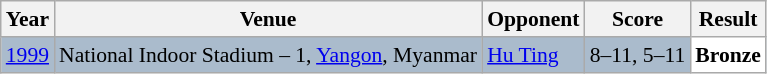<table class="sortable wikitable" style="font-size: 90%;">
<tr>
<th>Year</th>
<th>Venue</th>
<th>Opponent</th>
<th>Score</th>
<th>Result</th>
</tr>
<tr style="background:#AABBCC">
<td align="center"><a href='#'>1999</a></td>
<td align="left">National Indoor Stadium – 1, <a href='#'>Yangon</a>, Myanmar</td>
<td align="left"> <a href='#'>Hu Ting</a></td>
<td align="left">8–11, 5–11</td>
<td style="text-align:left; background:white"> <strong>Bronze</strong></td>
</tr>
</table>
